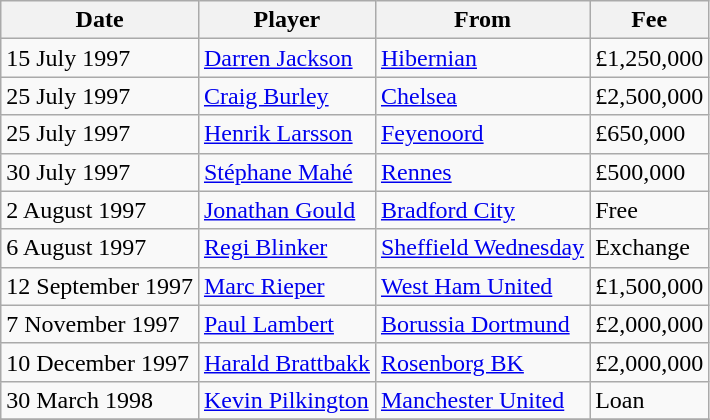<table class="wikitable sortable">
<tr>
<th>Date</th>
<th>Player</th>
<th>From</th>
<th>Fee</th>
</tr>
<tr>
<td>15 July 1997</td>
<td> <a href='#'>Darren Jackson</a></td>
<td> <a href='#'>Hibernian</a></td>
<td>£1,250,000</td>
</tr>
<tr>
<td>25 July 1997</td>
<td> <a href='#'>Craig Burley</a></td>
<td> <a href='#'>Chelsea</a></td>
<td>£2,500,000</td>
</tr>
<tr>
<td>25 July 1997</td>
<td> <a href='#'>Henrik Larsson</a></td>
<td> <a href='#'>Feyenoord</a></td>
<td>£650,000</td>
</tr>
<tr>
<td>30 July 1997</td>
<td> <a href='#'>Stéphane Mahé</a></td>
<td> <a href='#'>Rennes</a></td>
<td>£500,000</td>
</tr>
<tr>
<td>2 August 1997</td>
<td> <a href='#'>Jonathan Gould</a></td>
<td> <a href='#'>Bradford City</a></td>
<td>Free</td>
</tr>
<tr>
<td>6 August 1997</td>
<td> <a href='#'>Regi Blinker</a></td>
<td> <a href='#'>Sheffield Wednesday</a></td>
<td>Exchange</td>
</tr>
<tr>
<td>12 September 1997</td>
<td> <a href='#'>Marc Rieper</a></td>
<td> <a href='#'>West Ham United</a></td>
<td>£1,500,000</td>
</tr>
<tr>
<td>7 November 1997</td>
<td> <a href='#'>Paul Lambert</a></td>
<td> <a href='#'>Borussia Dortmund</a></td>
<td>£2,000,000</td>
</tr>
<tr>
<td>10 December 1997</td>
<td> <a href='#'>Harald Brattbakk</a></td>
<td> <a href='#'>Rosenborg BK</a></td>
<td>£2,000,000</td>
</tr>
<tr>
<td>30 March 1998</td>
<td> <a href='#'>Kevin Pilkington</a></td>
<td> <a href='#'>Manchester United</a></td>
<td>Loan</td>
</tr>
<tr>
</tr>
</table>
